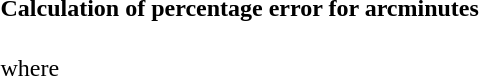<table class="toccolours collapsible collapsed" width="60%" style="text-align:left">
<tr>
<th>Calculation of percentage error for arcminutes</th>
</tr>
<tr>
<td><br>where</td>
</tr>
</table>
